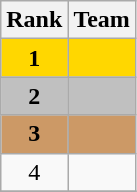<table class="wikitable" style="text-align:center">
<tr>
<th>Rank</th>
<th>Team</th>
</tr>
<tr bgcolor="gold">
<td><strong>1</strong></td>
<td align="left"><strong></strong></td>
</tr>
<tr bgcolor="silver">
<td><strong>2</strong></td>
<td align="left"><strong></strong></td>
</tr>
<tr bgcolor="#CC9966">
<td><strong>3</strong></td>
<td align="left"><strong></strong></td>
</tr>
<tr>
<td>4</td>
<td align="left"></td>
</tr>
<tr>
</tr>
</table>
